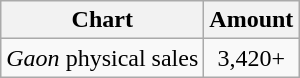<table class="wikitable">
<tr>
<th>Chart</th>
<th>Amount</th>
</tr>
<tr>
<td><em>Gaon</em> physical sales</td>
<td align="center">3,420+</td>
</tr>
</table>
